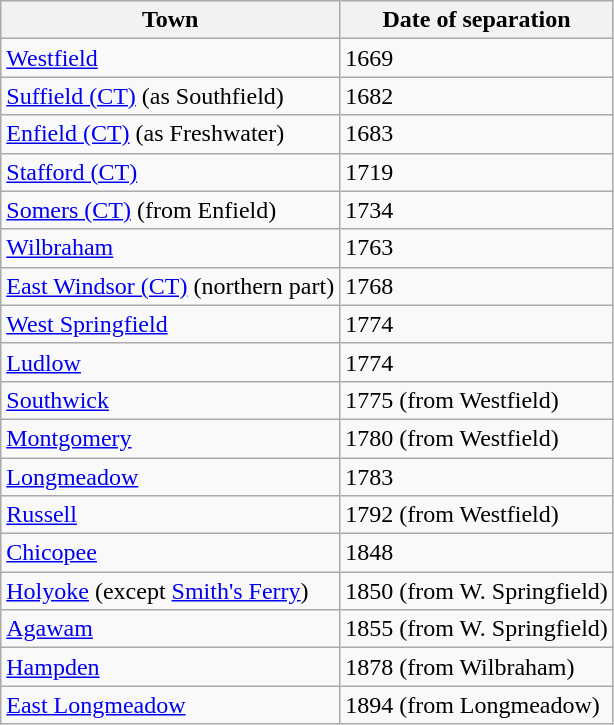<table class="wikitable" style="float:left;margin-right:1rem;">
<tr>
<th>Town</th>
<th>Date of separation</th>
</tr>
<tr>
<td><a href='#'>Westfield</a></td>
<td>1669</td>
</tr>
<tr>
<td><a href='#'>Suffield (CT)</a> (as Southfield)</td>
<td>1682</td>
</tr>
<tr>
<td><a href='#'>Enfield (CT)</a> (as Freshwater)</td>
<td>1683</td>
</tr>
<tr>
<td><a href='#'>Stafford (CT)</a></td>
<td>1719</td>
</tr>
<tr>
<td><a href='#'>Somers (CT)</a> (from Enfield)</td>
<td>1734</td>
</tr>
<tr>
<td><a href='#'>Wilbraham</a></td>
<td>1763</td>
</tr>
<tr>
<td><a href='#'>East Windsor (CT)</a> (northern part)</td>
<td>1768</td>
</tr>
<tr>
<td><a href='#'>West Springfield</a></td>
<td>1774</td>
</tr>
<tr>
<td><a href='#'>Ludlow</a></td>
<td>1774</td>
</tr>
<tr>
<td><a href='#'>Southwick</a></td>
<td>1775 (from Westfield)</td>
</tr>
<tr>
<td><a href='#'>Montgomery</a></td>
<td>1780 (from Westfield)</td>
</tr>
<tr>
<td><a href='#'>Longmeadow</a></td>
<td>1783</td>
</tr>
<tr>
<td><a href='#'>Russell</a></td>
<td>1792 (from Westfield)</td>
</tr>
<tr>
<td><a href='#'>Chicopee</a></td>
<td>1848</td>
</tr>
<tr>
<td><a href='#'>Holyoke</a> (except <a href='#'>Smith's Ferry</a>)</td>
<td>1850 (from W. Springfield)</td>
</tr>
<tr>
<td><a href='#'>Agawam</a></td>
<td>1855 (from W. Springfield)</td>
</tr>
<tr>
<td><a href='#'>Hampden</a></td>
<td>1878 (from Wilbraham)</td>
</tr>
<tr>
<td><a href='#'>East Longmeadow</a></td>
<td>1894 (from Longmeadow)</td>
</tr>
</table>
